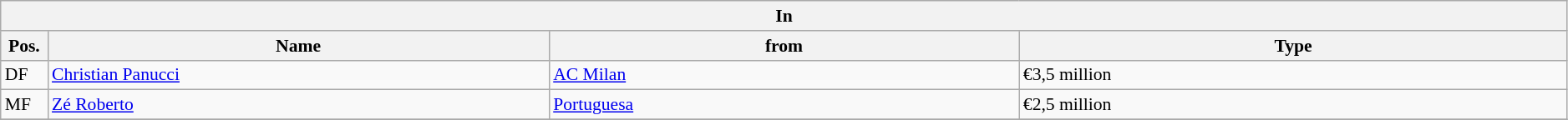<table class="wikitable" style="font-size:90%;width:99%;">
<tr>
<th colspan="4">In</th>
</tr>
<tr>
<th width=3%>Pos.</th>
<th width=32%>Name</th>
<th width=30%>from</th>
<th width=35%>Type</th>
</tr>
<tr>
<td>DF</td>
<td><a href='#'>Christian Panucci</a></td>
<td><a href='#'>AC Milan</a></td>
<td>€3,5 million</td>
</tr>
<tr>
<td>MF</td>
<td><a href='#'>Zé Roberto</a></td>
<td><a href='#'>Portuguesa</a></td>
<td>€2,5 million</td>
</tr>
<tr>
</tr>
</table>
